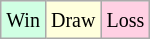<table class="wikitable">
<tr>
<td style="background:#d0ffe3;"><small>Win</small></td>
<td style="background:#ffd;"><small>Draw</small></td>
<td style="background:#ffd0e3;"><small>Loss</small></td>
</tr>
</table>
